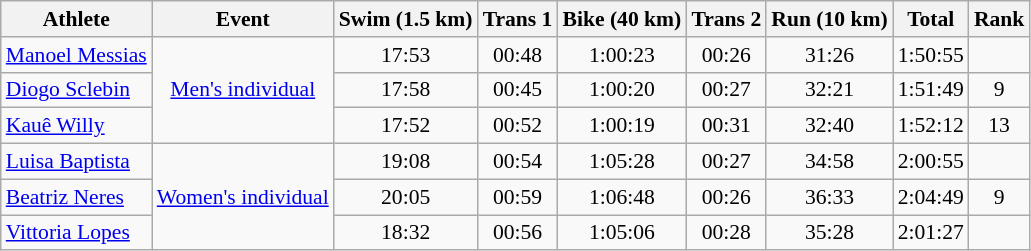<table class="wikitable" style="font-size:90%">
<tr>
<th>Athlete</th>
<th>Event</th>
<th>Swim (1.5 km)</th>
<th>Trans 1</th>
<th>Bike (40 km)</th>
<th>Trans 2</th>
<th>Run (10 km)</th>
<th>Total</th>
<th>Rank</th>
</tr>
<tr align=center>
<td align=left><a href='#'>Manoel Messias</a></td>
<td rowspan="3"><a href='#'>Men's individual</a></td>
<td>17:53</td>
<td>00:48</td>
<td>1:00:23</td>
<td>00:26</td>
<td>31:26</td>
<td>1:50:55</td>
<td></td>
</tr>
<tr align=center>
<td align=left><a href='#'>Diogo Sclebin</a></td>
<td>17:58</td>
<td>00:45</td>
<td>1:00:20</td>
<td>00:27</td>
<td>32:21</td>
<td>1:51:49</td>
<td>9</td>
</tr>
<tr align=center>
<td align=left><a href='#'>Kauê Willy</a></td>
<td>17:52</td>
<td>00:52</td>
<td>1:00:19</td>
<td>00:31</td>
<td>32:40</td>
<td>1:52:12</td>
<td>13</td>
</tr>
<tr align=center>
<td align=left><a href='#'>Luisa Baptista</a></td>
<td rowspan="3"><a href='#'>Women's individual</a></td>
<td>19:08</td>
<td>00:54</td>
<td>1:05:28</td>
<td>00:27</td>
<td>34:58</td>
<td>2:00:55</td>
<td></td>
</tr>
<tr align=center>
<td align=left><a href='#'>Beatriz Neres</a></td>
<td>20:05</td>
<td>00:59</td>
<td>1:06:48</td>
<td>00:26</td>
<td>36:33</td>
<td>2:04:49</td>
<td>9</td>
</tr>
<tr align=center>
<td align=left><a href='#'>Vittoria Lopes</a></td>
<td>18:32</td>
<td>00:56</td>
<td>1:05:06</td>
<td>00:28</td>
<td>35:28</td>
<td>2:01:27</td>
<td></td>
</tr>
</table>
